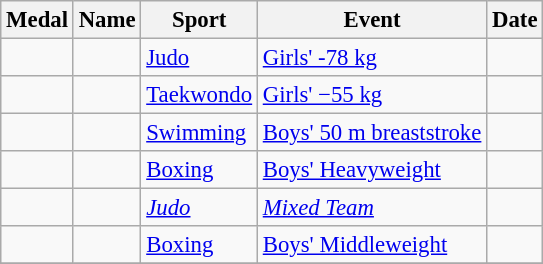<table class="wikitable sortable" style="font-size: 95%;">
<tr>
<th>Medal</th>
<th>Name</th>
<th>Sport</th>
<th>Event</th>
<th>Date</th>
</tr>
<tr>
<td></td>
<td></td>
<td><a href='#'>Judo</a></td>
<td><a href='#'>Girls' -78 kg</a></td>
<td></td>
</tr>
<tr>
<td></td>
<td></td>
<td><a href='#'>Taekwondo</a></td>
<td><a href='#'>Girls' −55 kg</a></td>
<td></td>
</tr>
<tr>
<td></td>
<td></td>
<td><a href='#'>Swimming</a></td>
<td><a href='#'>Boys' 50 m breaststroke</a></td>
<td></td>
</tr>
<tr>
<td></td>
<td></td>
<td><a href='#'>Boxing</a></td>
<td><a href='#'>Boys' Heavyweight</a></td>
<td></td>
</tr>
<tr>
<td><em> </em></td>
<td><em> </em></td>
<td><em><a href='#'>Judo</a></em></td>
<td><em><a href='#'>Mixed Team</a> </em></td>
<td><em></em></td>
</tr>
<tr>
<td></td>
<td></td>
<td><a href='#'>Boxing</a></td>
<td><a href='#'>Boys' Middleweight</a></td>
<td></td>
</tr>
<tr>
</tr>
</table>
